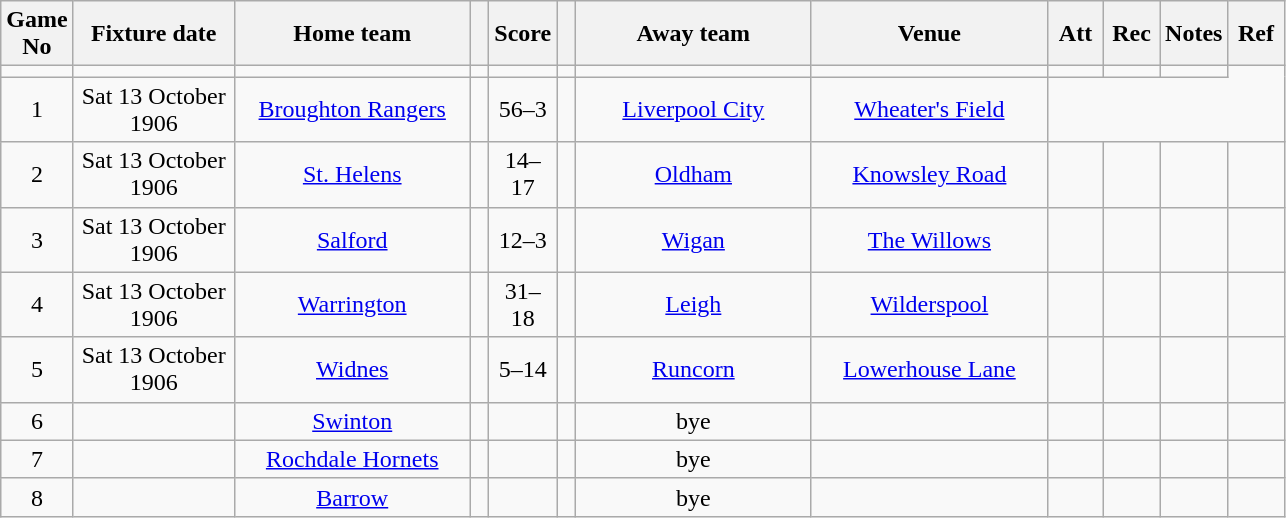<table class="wikitable" style="text-align:center;">
<tr>
<th width=20 abbr="No">Game No</th>
<th width=100 abbr="Date">Fixture date</th>
<th width=150 abbr="Home team">Home team</th>
<th width=5 abbr="space"></th>
<th width=20 abbr="Score">Score</th>
<th width=5 abbr="space"></th>
<th width=150 abbr="Away team">Away team</th>
<th width=150 abbr="Venue">Venue</th>
<th width=30 abbr="Att">Att</th>
<th width=30 abbr="Rec">Rec</th>
<th width=20 abbr="Notes">Notes</th>
<th width=30 abbr="Ref">Ref</th>
</tr>
<tr>
<td></td>
<td></td>
<td></td>
<td></td>
<td></td>
<td></td>
<td></td>
<td></td>
<td></td>
<td></td>
<td></td>
</tr>
<tr>
<td>1</td>
<td>Sat 13 October 1906</td>
<td><a href='#'>Broughton Rangers</a></td>
<td></td>
<td>56–3</td>
<td></td>
<td><a href='#'>Liverpool City</a></td>
<td><a href='#'>Wheater's Field</a></td>
</tr>
<tr>
<td>2</td>
<td>Sat 13 October 1906</td>
<td><a href='#'>St. Helens</a></td>
<td></td>
<td>14–17</td>
<td></td>
<td><a href='#'>Oldham</a></td>
<td><a href='#'>Knowsley Road</a></td>
<td></td>
<td></td>
<td></td>
<td></td>
</tr>
<tr>
<td>3</td>
<td>Sat 13 October 1906</td>
<td><a href='#'>Salford</a></td>
<td></td>
<td>12–3</td>
<td></td>
<td><a href='#'>Wigan</a></td>
<td><a href='#'>The Willows</a></td>
<td></td>
<td></td>
<td></td>
<td></td>
</tr>
<tr>
<td>4</td>
<td>Sat 13 October 1906</td>
<td><a href='#'>Warrington</a></td>
<td></td>
<td>31–18</td>
<td></td>
<td><a href='#'>Leigh</a></td>
<td><a href='#'>Wilderspool</a></td>
<td></td>
<td></td>
<td></td>
<td></td>
</tr>
<tr>
<td>5</td>
<td>Sat 13 October 1906</td>
<td><a href='#'>Widnes</a></td>
<td></td>
<td>5–14</td>
<td></td>
<td><a href='#'>Runcorn</a></td>
<td><a href='#'>Lowerhouse Lane</a></td>
<td></td>
<td></td>
<td></td>
<td></td>
</tr>
<tr>
<td>6</td>
<td></td>
<td><a href='#'>Swinton</a></td>
<td></td>
<td></td>
<td></td>
<td>bye</td>
<td></td>
<td></td>
<td></td>
<td></td>
<td></td>
</tr>
<tr>
<td>7</td>
<td></td>
<td><a href='#'>Rochdale Hornets</a></td>
<td></td>
<td></td>
<td></td>
<td>bye</td>
<td></td>
<td></td>
<td></td>
<td></td>
<td></td>
</tr>
<tr>
<td>8</td>
<td></td>
<td><a href='#'>Barrow</a></td>
<td></td>
<td></td>
<td></td>
<td>bye</td>
<td></td>
<td></td>
<td></td>
<td></td>
<td></td>
</tr>
</table>
